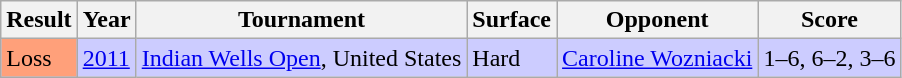<table class="sortable wikitable">
<tr>
<th>Result</th>
<th>Year</th>
<th>Tournament</th>
<th>Surface</th>
<th>Opponent</th>
<th class="unsortable">Score</th>
</tr>
<tr bgcolor=CCCCFF>
<td bgcolor=FFA07A>Loss</td>
<td><a href='#'>2011</a></td>
<td><a href='#'>Indian Wells Open</a>, United States</td>
<td>Hard</td>
<td> <a href='#'>Caroline Wozniacki</a></td>
<td>1–6, 6–2, 3–6</td>
</tr>
</table>
